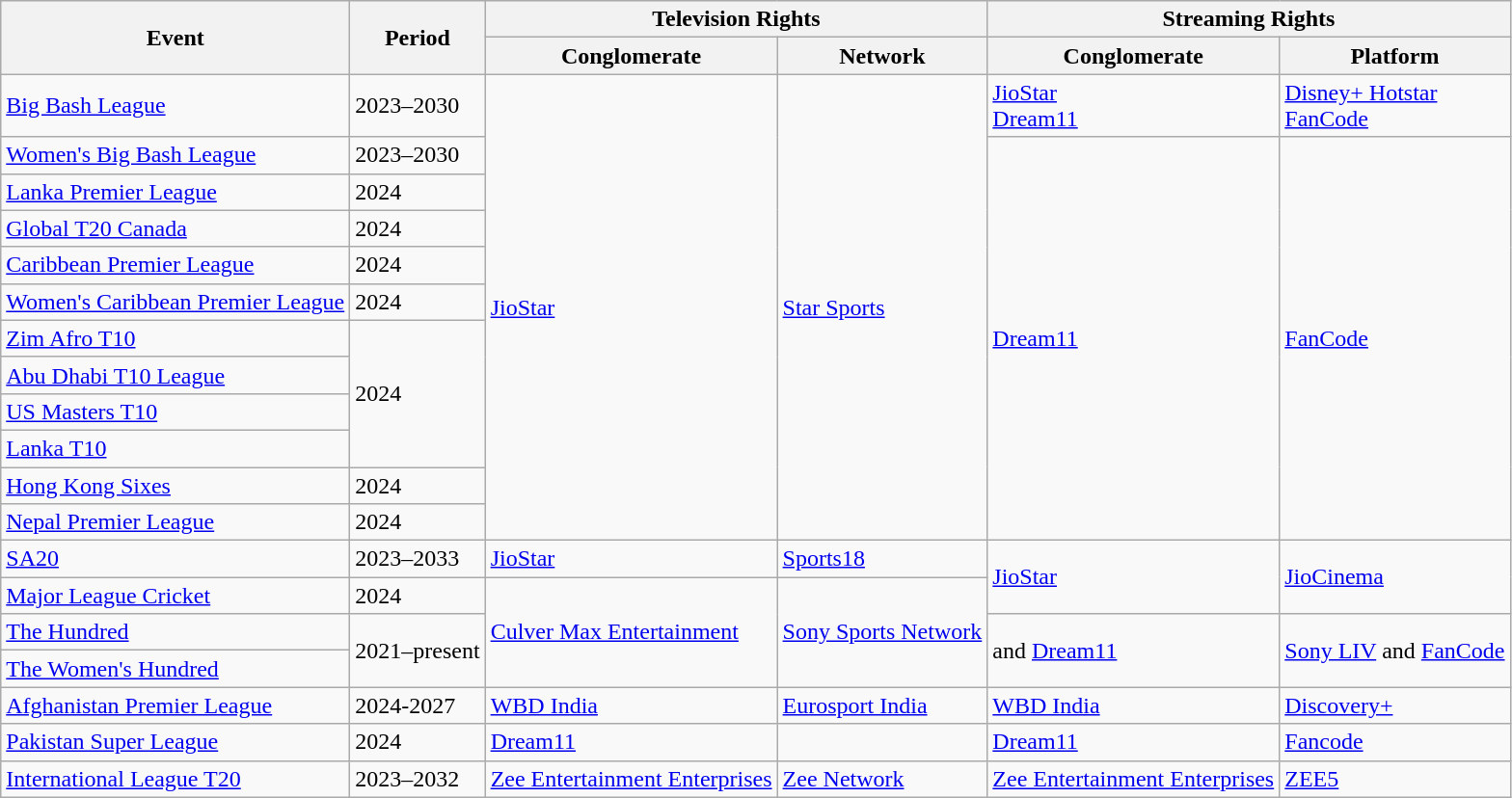<table class="wikitable">
<tr>
<th rowspan="2">Event</th>
<th rowspan="2">Period</th>
<th colspan="2">Television Rights</th>
<th colspan="2">Streaming Rights</th>
</tr>
<tr>
<th>Conglomerate</th>
<th>Network</th>
<th>Conglomerate</th>
<th>Platform</th>
</tr>
<tr>
<td><a href='#'>Big Bash League</a></td>
<td>2023–2030</td>
<td rowspan="12"><a href='#'>JioStar</a></td>
<td rowspan="12"><a href='#'>Star Sports</a></td>
<td><a href='#'>JioStar</a><br><a href='#'>Dream11</a></td>
<td><a href='#'>Disney+ Hotstar</a><br><a href='#'>FanCode</a></td>
</tr>
<tr>
<td><a href='#'>Women's Big Bash League</a></td>
<td>2023–2030</td>
<td rowspan="11"><a href='#'>Dream11</a></td>
<td rowspan="11"><a href='#'>FanCode</a></td>
</tr>
<tr>
<td><a href='#'>Lanka Premier League</a></td>
<td>2024</td>
</tr>
<tr>
<td><a href='#'>Global T20 Canada</a></td>
<td>2024</td>
</tr>
<tr>
<td><a href='#'>Caribbean Premier League</a></td>
<td>2024</td>
</tr>
<tr>
<td><a href='#'>Women's Caribbean Premier League</a></td>
<td>2024</td>
</tr>
<tr>
<td><a href='#'>Zim Afro T10</a></td>
<td rowspan="4">2024</td>
</tr>
<tr>
<td><a href='#'>Abu Dhabi T10 League</a></td>
</tr>
<tr>
<td><a href='#'>US Masters T10</a></td>
</tr>
<tr>
<td><a href='#'>Lanka T10</a></td>
</tr>
<tr>
<td><a href='#'>Hong Kong Sixes</a></td>
<td>2024</td>
</tr>
<tr>
<td><a href='#'>Nepal Premier League</a></td>
<td>2024</td>
</tr>
<tr>
<td><a href='#'>SA20</a></td>
<td>2023–2033</td>
<td><a href='#'>JioStar</a></td>
<td><a href='#'>Sports18</a></td>
<td rowspan="2"><a href='#'>JioStar</a></td>
<td rowspan="2"><a href='#'>JioCinema</a></td>
</tr>
<tr>
<td><a href='#'>Major League Cricket</a></td>
<td>2024</td>
<td rowspan="3"><a href='#'>Culver Max Entertainment</a></td>
<td rowspan="3"><a href='#'>Sony Sports Network</a></td>
</tr>
<tr>
<td><a href='#'>The Hundred</a></td>
<td rowspan="2">2021–present</td>
<td rowspan="2">and <a href='#'>Dream11</a></td>
<td rowspan="2"><a href='#'>Sony LIV</a> and <a href='#'>FanCode</a></td>
</tr>
<tr>
<td><a href='#'>The Women's Hundred</a></td>
</tr>
<tr>
<td><a href='#'>Afghanistan Premier League</a></td>
<td>2024-2027</td>
<td><a href='#'>WBD India</a></td>
<td><a href='#'>Eurosport India</a></td>
<td><a href='#'>WBD India</a></td>
<td><a href='#'>Discovery+</a></td>
</tr>
<tr>
<td><a href='#'>Pakistan Super League</a></td>
<td>2024</td>
<td><a href='#'>Dream11</a></td>
<td></td>
<td><a href='#'>Dream11</a></td>
<td><a href='#'>Fancode</a></td>
</tr>
<tr>
<td><a href='#'>International League T20</a></td>
<td>2023–2032</td>
<td><a href='#'>Zee Entertainment Enterprises</a></td>
<td><a href='#'>Zee Network</a></td>
<td><a href='#'>Zee Entertainment Enterprises</a></td>
<td><a href='#'>ZEE5</a></td>
</tr>
</table>
